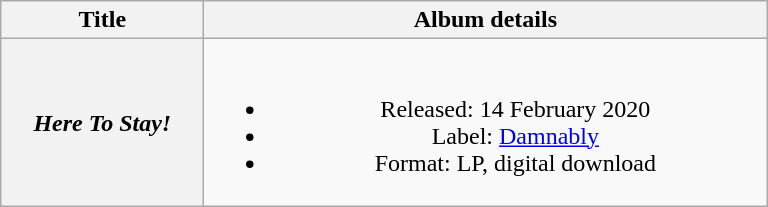<table class="wikitable plainrowheaders" style="text-align:center;">
<tr>
<th scope="col" style="width:8em;">Title</th>
<th scope="col" style="width:23em;">Album details</th>
</tr>
<tr>
<th scope="row"><em>Here To Stay!</em></th>
<td><br><ul><li>Released: 14 February 2020</li><li>Label: <a href='#'>Damnably</a></li><li>Format: LP, digital download</li></ul></td>
</tr>
</table>
